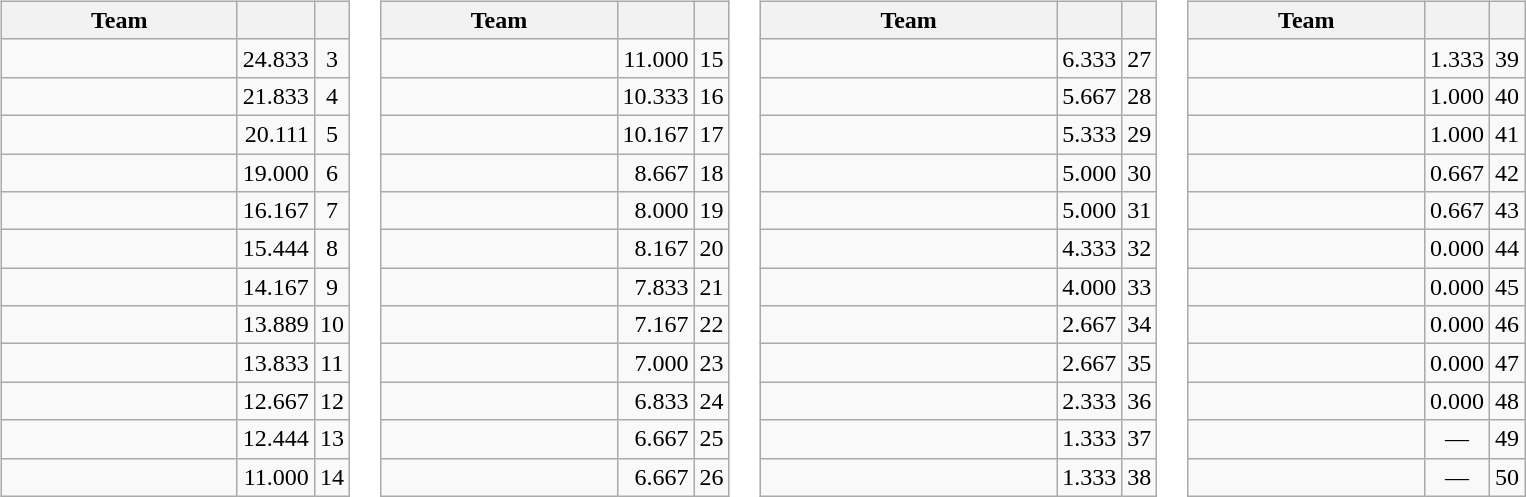<table>
<tr valign=top>
<td><br><table class="wikitable">
<tr>
<th width=150>Team</th>
<th></th>
<th></th>
</tr>
<tr>
<td><strong></strong></td>
<td align=right>24.833</td>
<td align=center>3</td>
</tr>
<tr>
<td><strong></strong></td>
<td align=right>21.833</td>
<td align=center>4</td>
</tr>
<tr>
<td></td>
<td align=right>20.111</td>
<td align=center>5</td>
</tr>
<tr>
<td><strong></strong></td>
<td align=right>19.000</td>
<td align=center>6</td>
</tr>
<tr>
<td><strong></strong></td>
<td align=right>16.167</td>
<td align=center>7</td>
</tr>
<tr>
<td></td>
<td align=right>15.444</td>
<td align=center>8</td>
</tr>
<tr>
<td><strong></strong></td>
<td align=right>14.167</td>
<td align=center>9</td>
</tr>
<tr>
<td></td>
<td align=right>13.889</td>
<td align=center>10</td>
</tr>
<tr>
<td></td>
<td align=right>13.833</td>
<td align=center>11</td>
</tr>
<tr>
<td></td>
<td align=right>12.667</td>
<td align=center>12</td>
</tr>
<tr>
<td></td>
<td align=right>12.444</td>
<td align=center>13</td>
</tr>
<tr>
<td></td>
<td align=right>11.000</td>
<td align=center>14</td>
</tr>
</table>
</td>
<td><br><table class="wikitable">
<tr>
<th width=150>Team</th>
<th></th>
<th></th>
</tr>
<tr>
<td></td>
<td align=right>11.000</td>
<td align=center>15</td>
</tr>
<tr>
<td></td>
<td align=right>10.333</td>
<td align=center>16</td>
</tr>
<tr>
<td></td>
<td align=right>10.167</td>
<td align=center>17</td>
</tr>
<tr>
<td></td>
<td align=right>8.667</td>
<td align=center>18</td>
</tr>
<tr>
<td></td>
<td align=right>8.000</td>
<td align=center>19</td>
</tr>
<tr>
<td></td>
<td align=right>8.167</td>
<td align=center>20</td>
</tr>
<tr>
<td></td>
<td align=right>7.833</td>
<td align=center>21</td>
</tr>
<tr>
<td></td>
<td align=right>7.167</td>
<td align=center>22</td>
</tr>
<tr>
<td></td>
<td align=right>7.000</td>
<td align=center>23</td>
</tr>
<tr>
<td></td>
<td align=right>6.833</td>
<td align=center>24</td>
</tr>
<tr>
<td></td>
<td align=right>6.667</td>
<td align=center>25</td>
</tr>
<tr>
<td></td>
<td align=right>6.667</td>
<td align=center>26</td>
</tr>
</table>
</td>
<td><br><table class="wikitable">
<tr>
<th width=190>Team</th>
<th></th>
<th></th>
</tr>
<tr>
<td></td>
<td align=right>6.333</td>
<td align=center>27</td>
</tr>
<tr>
<td></td>
<td align=right>5.667</td>
<td align=center>28</td>
</tr>
<tr>
<td></td>
<td align=right>5.333</td>
<td align=center>29</td>
</tr>
<tr>
<td></td>
<td align=right>5.000</td>
<td align=center>30</td>
</tr>
<tr>
<td></td>
<td align=right>5.000</td>
<td align=center>31</td>
</tr>
<tr>
<td></td>
<td align=right>4.333</td>
<td align=center>32</td>
</tr>
<tr>
<td></td>
<td align=right>4.000</td>
<td align=center>33</td>
</tr>
<tr>
<td></td>
<td align=right>2.667</td>
<td align=center>34</td>
</tr>
<tr>
<td></td>
<td align=right>2.667</td>
<td align=center>35</td>
</tr>
<tr>
<td></td>
<td align=right>2.333</td>
<td align=center>36</td>
</tr>
<tr>
<td></td>
<td align=right>1.333</td>
<td align=center>37</td>
</tr>
<tr>
<td></td>
<td align=right>1.333</td>
<td align=center>38</td>
</tr>
</table>
</td>
<td><br><table class="wikitable">
<tr>
<th width=150>Team</th>
<th></th>
<th></th>
</tr>
<tr>
<td></td>
<td align=right>1.333</td>
<td align=center>39</td>
</tr>
<tr>
<td></td>
<td align=right>1.000</td>
<td align=center>40</td>
</tr>
<tr>
<td></td>
<td align=right>1.000</td>
<td align=center>41</td>
</tr>
<tr>
<td></td>
<td align=right>0.667</td>
<td align=center>42</td>
</tr>
<tr>
<td></td>
<td align=right>0.667</td>
<td align=center>43</td>
</tr>
<tr>
<td></td>
<td align=right>0.000</td>
<td align=center>44</td>
</tr>
<tr>
<td></td>
<td align=right>0.000</td>
<td align=center>45</td>
</tr>
<tr>
<td></td>
<td align=right>0.000</td>
<td align=center>46</td>
</tr>
<tr>
<td></td>
<td align=right>0.000</td>
<td align=center>47</td>
</tr>
<tr>
<td></td>
<td align=right>0.000</td>
<td align=center>48</td>
</tr>
<tr>
<td></td>
<td align=center>—</td>
<td align=center>49</td>
</tr>
<tr>
<td></td>
<td align=center>—</td>
<td align=center>50</td>
</tr>
</table>
</td>
</tr>
</table>
